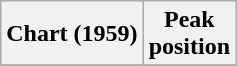<table class="wikitable sortable plainrowheaders" style="text-align:center">
<tr>
<th scope="col">Chart (1959)</th>
<th scope="col">Peak<br>position</th>
</tr>
<tr>
</tr>
</table>
